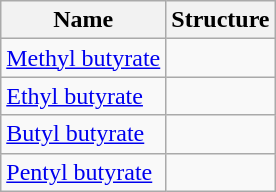<table class="wikitable skin-invert-image">
<tr>
<th>Name</th>
<th>Structure</th>
</tr>
<tr>
<td><a href='#'>Methyl butyrate</a></td>
<td></td>
</tr>
<tr>
<td><a href='#'>Ethyl butyrate</a></td>
<td></td>
</tr>
<tr>
<td><a href='#'>Butyl butyrate</a></td>
<td></td>
</tr>
<tr>
<td><a href='#'>Pentyl butyrate</a></td>
<td></td>
</tr>
</table>
